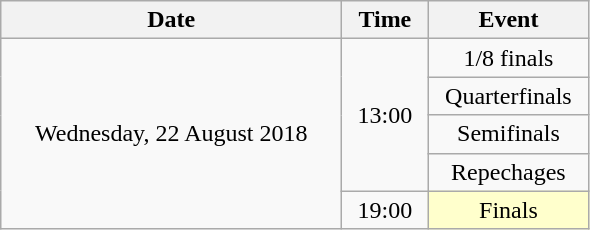<table class = "wikitable" style="text-align:center;">
<tr>
<th width=220>Date</th>
<th width=50>Time</th>
<th width=100>Event</th>
</tr>
<tr>
<td rowspan=5>Wednesday, 22 August 2018</td>
<td rowspan=4>13:00</td>
<td>1/8 finals</td>
</tr>
<tr>
<td>Quarterfinals</td>
</tr>
<tr>
<td>Semifinals</td>
</tr>
<tr>
<td>Repechages</td>
</tr>
<tr>
<td>19:00</td>
<td bgcolor=ffffcc>Finals</td>
</tr>
</table>
